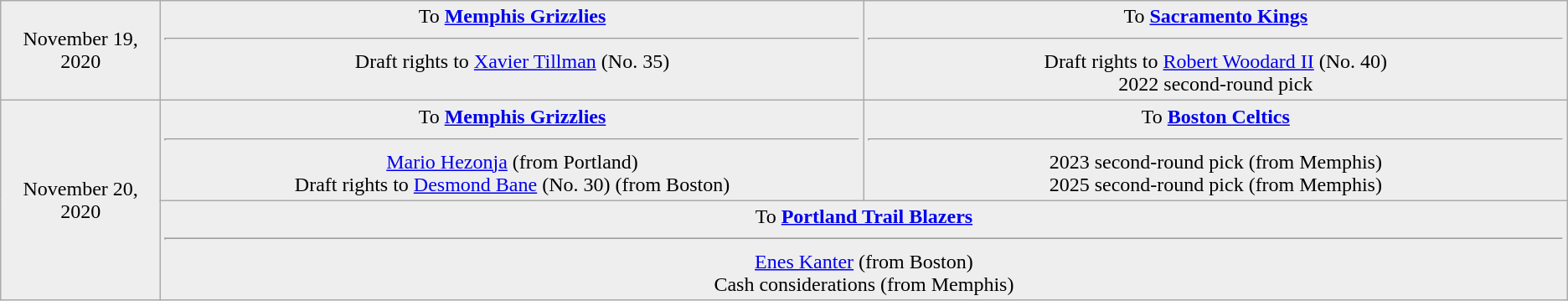<table class="wikitable sortable sortable" style="text-align: center">
<tr style="background:#eee;">
<td style="width:10%">November 19, 2020</td>
<td style="width:31%; vertical-align:top;">To <strong><a href='#'>Memphis Grizzlies</a></strong><hr>Draft rights to <a href='#'>Xavier Tillman</a> (No. 35)</td>
<td style="width:31%; vertical-align:top;">To <strong><a href='#'>Sacramento Kings</a></strong><hr>Draft rights to <a href='#'>Robert Woodard II</a> (No. 40)<br>2022 second-round pick</td>
</tr>
<tr style="background:#eee;">
<td style="width:10%" rowspan=2>November 20, 2020</td>
<td style="width:44%; vertical-align:top;">To <strong><a href='#'>Memphis Grizzlies</a></strong><hr><a href='#'>Mario Hezonja</a> (from Portland)<br>Draft rights to <a href='#'>Desmond Bane</a> (No. 30) (from Boston)</td>
<td style="width:44%; vertical-align:top;">To <strong><a href='#'>Boston Celtics</a></strong><hr>2023 second-round pick (from Memphis)<br>2025 second-round pick (from Memphis)</td>
</tr>
<tr style="background:#eee;">
<td colspan="3">To <strong><a href='#'>Portland Trail Blazers</a></strong><hr><a href='#'>Enes Kanter</a> (from Boston)<br>Cash considerations (from Memphis)</td>
</tr>
</table>
